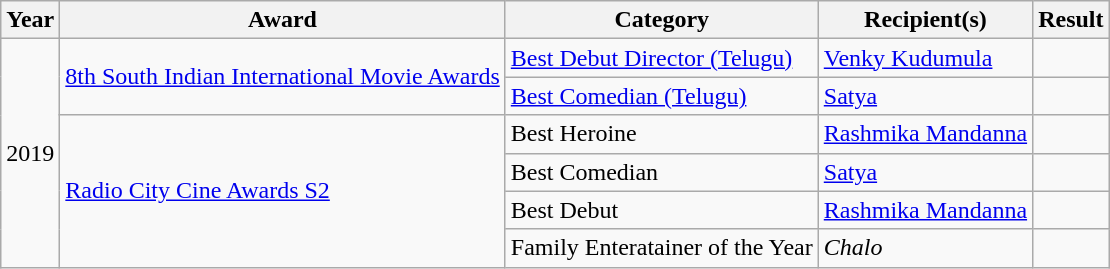<table class="wikitable">
<tr>
<th>Year</th>
<th>Award</th>
<th>Category</th>
<th>Recipient(s)</th>
<th>Result</th>
</tr>
<tr>
<td rowspan="6">2019</td>
<td rowspan="2"><a href='#'>8th South Indian International Movie Awards</a></td>
<td><a href='#'>Best Debut Director (Telugu)</a></td>
<td><a href='#'>Venky Kudumula</a></td>
<td></td>
</tr>
<tr>
<td><a href='#'>Best Comedian (Telugu)</a></td>
<td><a href='#'>Satya</a></td>
<td></td>
</tr>
<tr>
<td rowspan="4"><a href='#'>Radio City Cine Awards S2</a></td>
<td>Best Heroine</td>
<td><a href='#'>Rashmika Mandanna</a></td>
<td></td>
</tr>
<tr>
<td>Best Comedian</td>
<td><a href='#'>Satya</a></td>
<td></td>
</tr>
<tr>
<td>Best Debut</td>
<td><a href='#'>Rashmika Mandanna</a></td>
<td></td>
</tr>
<tr>
<td>Family Enteratainer of the Year</td>
<td><em>Chalo</em></td>
<td></td>
</tr>
</table>
